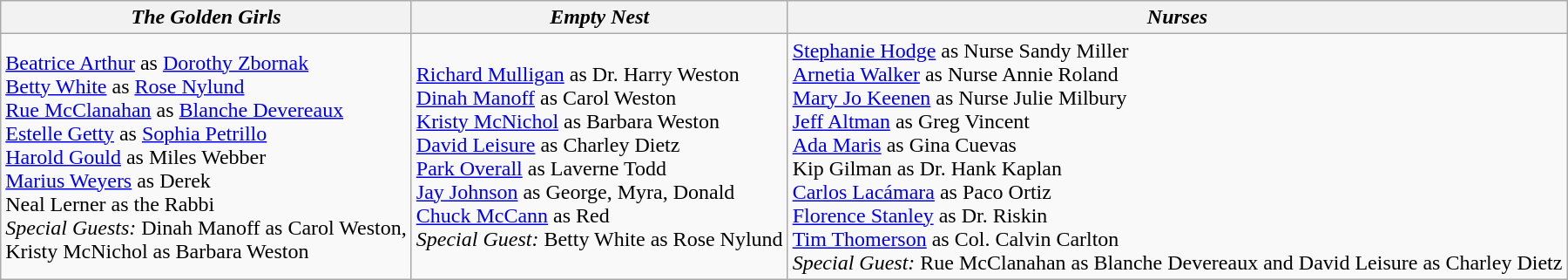<table class="wikitable">
<tr>
<th><em>The Golden Girls</em></th>
<th><em>Empty Nest</em></th>
<th><em>Nurses</em></th>
</tr>
<tr>
<td><a href='#'>Beatrice Arthur</a> as <a href='#'>Dorothy Zbornak</a><br><a href='#'>Betty White</a> as <a href='#'>Rose Nylund</a><br><a href='#'>Rue McClanahan</a> as <a href='#'>Blanche Devereaux</a><br><a href='#'>Estelle Getty</a> as <a href='#'>Sophia Petrillo</a><br><a href='#'>Harold Gould</a> as Miles Webber<br><a href='#'>Marius Weyers</a> as Derek<br>Neal Lerner as the Rabbi<br><em>Special Guests:</em> Dinah Manoff as Carol Weston, <br> Kristy McNichol as Barbara Weston<br></td>
<td><a href='#'>Richard Mulligan</a> as Dr. Harry Weston<br><a href='#'>Dinah Manoff</a> as Carol Weston<br><a href='#'>Kristy McNichol</a> as Barbara Weston<br><a href='#'>David Leisure</a> as Charley Dietz<br><a href='#'>Park Overall</a> as Laverne Todd<br><a href='#'>Jay Johnson</a> as George, Myra, Donald<br><a href='#'>Chuck McCann</a> as Red <br><em>Special Guest:</em> Betty White as Rose Nylund<br></td>
<td><a href='#'>Stephanie Hodge</a> as Nurse Sandy Miller<br><a href='#'>Arnetia Walker</a> as Nurse Annie Roland<br><a href='#'>Mary Jo Keenen</a> as Nurse Julie Milbury<br><a href='#'>Jeff Altman</a> as Greg Vincent<br><a href='#'>Ada Maris</a> as Gina Cuevas<br>Kip Gilman as Dr. Hank Kaplan<br><a href='#'>Carlos Lacámara</a> as Paco Ortiz<br><a href='#'>Florence Stanley</a> as Dr. Riskin<br><a href='#'>Tim Thomerson</a> as Col. Calvin Carlton <br><em>Special Guest:</em> Rue McClanahan as Blanche Devereaux and David Leisure as Charley Dietz<br></td>
</tr>
</table>
